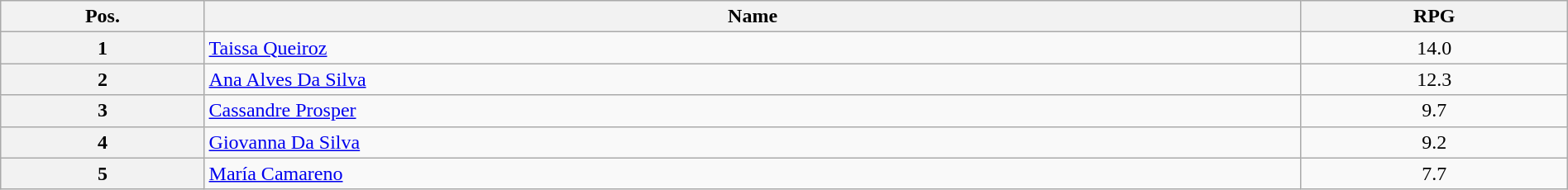<table class=wikitable width=100% style="text-align:center;">
<tr>
<th width="13%">Pos.</th>
<th width="70%">Name</th>
<th width="17%">RPG</th>
</tr>
<tr>
<th>1</th>
<td align=left> <a href='#'>Taissa Queiroz</a></td>
<td>14.0</td>
</tr>
<tr>
<th>2</th>
<td align=left> <a href='#'>Ana Alves Da Silva</a></td>
<td>12.3</td>
</tr>
<tr>
<th>3</th>
<td align=left> <a href='#'>Cassandre Prosper</a></td>
<td>9.7</td>
</tr>
<tr>
<th>4</th>
<td align=left> <a href='#'>Giovanna Da Silva</a></td>
<td>9.2</td>
</tr>
<tr>
<th>5</th>
<td align=left> <a href='#'>María Camareno</a></td>
<td>7.7</td>
</tr>
</table>
